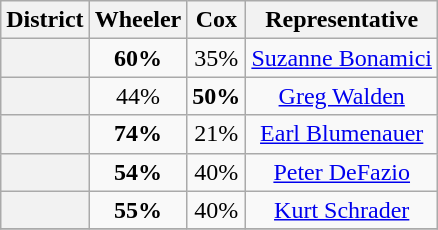<table class=wikitable>
<tr>
<th>District</th>
<th>Wheeler</th>
<th>Cox</th>
<th>Representative</th>
</tr>
<tr align=center>
<th></th>
<td><strong>60%</strong></td>
<td>35%</td>
<td><a href='#'>Suzanne Bonamici</a></td>
</tr>
<tr align=center>
<th></th>
<td>44%</td>
<td><strong>50%</strong></td>
<td><a href='#'>Greg Walden</a></td>
</tr>
<tr align=center>
<th></th>
<td><strong>74%</strong></td>
<td>21%</td>
<td><a href='#'>Earl Blumenauer</a></td>
</tr>
<tr align=center>
<th></th>
<td><strong>54%</strong></td>
<td>40%</td>
<td><a href='#'>Peter DeFazio</a></td>
</tr>
<tr align=center>
<th></th>
<td><strong>55%</strong></td>
<td>40%</td>
<td><a href='#'>Kurt Schrader</a></td>
</tr>
<tr align=center>
</tr>
</table>
